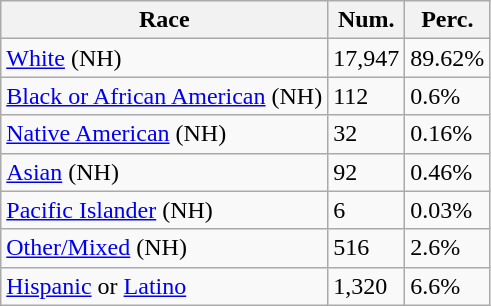<table class="wikitable">
<tr>
<th>Race</th>
<th>Num.</th>
<th>Perc.</th>
</tr>
<tr>
<td><a href='#'>White</a> (NH)</td>
<td>17,947</td>
<td>89.62%</td>
</tr>
<tr>
<td><a href='#'>Black or African American</a> (NH)</td>
<td>112</td>
<td>0.6%</td>
</tr>
<tr>
<td><a href='#'>Native American</a> (NH)</td>
<td>32</td>
<td>0.16%</td>
</tr>
<tr>
<td><a href='#'>Asian</a> (NH)</td>
<td>92</td>
<td>0.46%</td>
</tr>
<tr>
<td><a href='#'>Pacific Islander</a> (NH)</td>
<td>6</td>
<td>0.03%</td>
</tr>
<tr>
<td><a href='#'>Other/Mixed</a> (NH)</td>
<td>516</td>
<td>2.6%</td>
</tr>
<tr>
<td><a href='#'>Hispanic</a> or <a href='#'>Latino</a></td>
<td>1,320</td>
<td>6.6%</td>
</tr>
</table>
